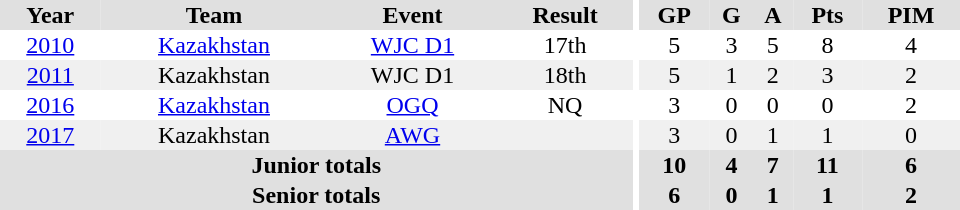<table border="0" cellpadding="1" cellspacing="0" ID="Table3" style="text-align:center; width:40em">
<tr ALIGN="center" bgcolor="#e0e0e0">
<th>Year</th>
<th>Team</th>
<th>Event</th>
<th>Result</th>
<th rowspan="99" bgcolor="#ffffff"></th>
<th>GP</th>
<th>G</th>
<th>A</th>
<th>Pts</th>
<th>PIM</th>
</tr>
<tr ALIGN="center">
<td><a href='#'>2010</a></td>
<td><a href='#'>Kazakhstan</a></td>
<td><a href='#'>WJC D1</a></td>
<td>17th</td>
<td>5</td>
<td>3</td>
<td>5</td>
<td>8</td>
<td>4</td>
</tr>
<tr ALIGN="center" bgcolor="#f0f0f0">
<td><a href='#'>2011</a></td>
<td>Kazakhstan</td>
<td>WJC D1</td>
<td>18th</td>
<td>5</td>
<td>1</td>
<td>2</td>
<td>3</td>
<td>2</td>
</tr>
<tr>
<td><a href='#'>2016</a></td>
<td><a href='#'>Kazakhstan</a></td>
<td><a href='#'>OGQ</a></td>
<td>NQ</td>
<td>3</td>
<td>0</td>
<td>0</td>
<td>0</td>
<td>2</td>
</tr>
<tr bgcolor="#f0f0f0">
<td><a href='#'>2017</a></td>
<td>Kazakhstan</td>
<td><a href='#'>AWG</a></td>
<td></td>
<td>3</td>
<td>0</td>
<td>1</td>
<td>1</td>
<td>0</td>
</tr>
<tr style="text-align:center; background:#e0e0e0;">
<th colspan=4>Junior totals</th>
<th>10</th>
<th>4</th>
<th>7</th>
<th>11</th>
<th>6</th>
</tr>
<tr style="text-align:center; background:#e0e0e0;">
<th colspan=4>Senior totals</th>
<th>6</th>
<th>0</th>
<th>1</th>
<th>1</th>
<th>2</th>
</tr>
</table>
